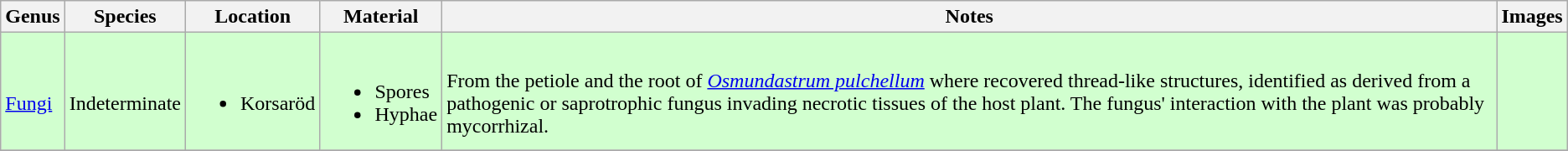<table class="wikitable sortable">
<tr>
<th>Genus</th>
<th>Species</th>
<th>Location</th>
<th>Material</th>
<th>Notes</th>
<th>Images</th>
</tr>
<tr>
<td style="background:#D1FFCF;"><br><a href='#'>Fungi</a></td>
<td style="background:#D1FFCF;"><br>Indeterminate</td>
<td style="background:#D1FFCF;"><br><ul><li>Korsaröd</li></ul></td>
<td style="background:#D1FFCF;"><br><ul><li>Spores</li><li>Hyphae</li></ul></td>
<td style="background:#D1FFCF;"><br>From the petiole and the root of <a href='#'><em>Osmundastrum pulchellum</em></a> where recovered thread-like structures, identified as derived from a pathogenic or saprotrophic fungus invading necrotic tissues of the host plant. The fungus' interaction with the plant was probably mycorrhizal.</td>
<td style="background:#D1FFCF;"><br></td>
</tr>
<tr>
</tr>
</table>
